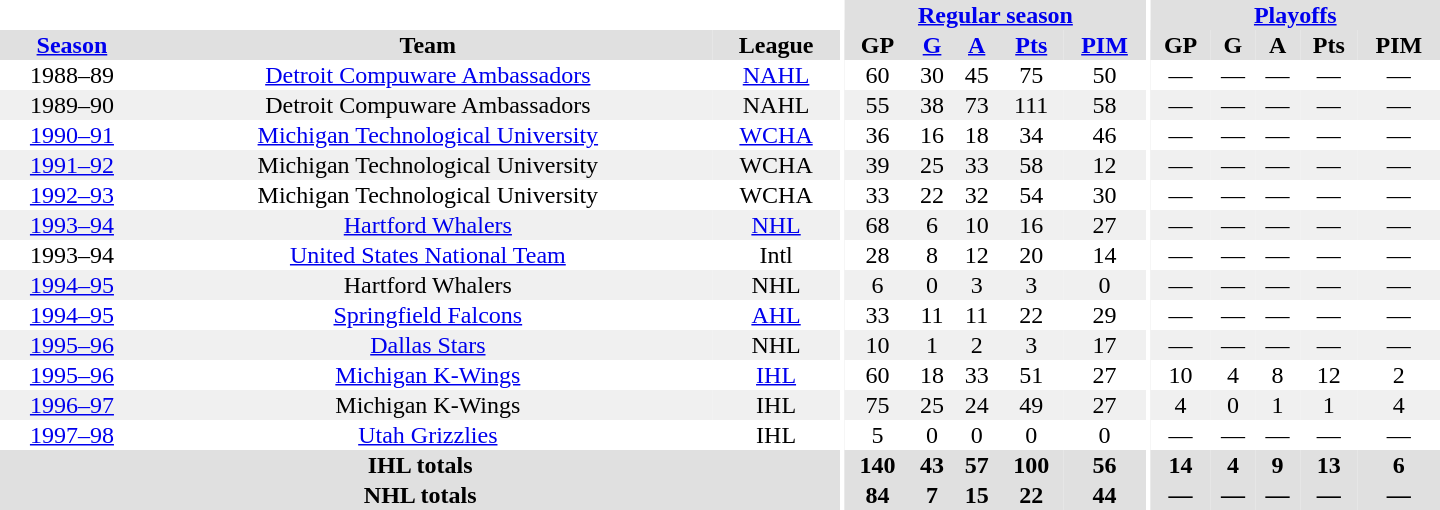<table border="0" cellpadding="1" cellspacing="0" style="text-align:center; width:60em">
<tr bgcolor="#e0e0e0">
<th colspan="3" bgcolor="#ffffff"></th>
<th rowspan="100" bgcolor="#ffffff"></th>
<th colspan="5"><a href='#'>Regular season</a></th>
<th rowspan="100" bgcolor="#ffffff"></th>
<th colspan="5"><a href='#'>Playoffs</a></th>
</tr>
<tr bgcolor="#e0e0e0">
<th><a href='#'>Season</a></th>
<th>Team</th>
<th>League</th>
<th>GP</th>
<th><a href='#'>G</a></th>
<th><a href='#'>A</a></th>
<th><a href='#'>Pts</a></th>
<th><a href='#'>PIM</a></th>
<th>GP</th>
<th>G</th>
<th>A</th>
<th>Pts</th>
<th>PIM</th>
</tr>
<tr>
<td>1988–89</td>
<td><a href='#'>Detroit Compuware Ambassadors</a></td>
<td><a href='#'>NAHL</a></td>
<td>60</td>
<td>30</td>
<td>45</td>
<td>75</td>
<td>50</td>
<td>—</td>
<td>—</td>
<td>—</td>
<td>—</td>
<td>—</td>
</tr>
<tr bgcolor="#f0f0f0">
<td>1989–90</td>
<td>Detroit Compuware Ambassadors</td>
<td>NAHL</td>
<td>55</td>
<td>38</td>
<td>73</td>
<td>111</td>
<td>58</td>
<td>—</td>
<td>—</td>
<td>—</td>
<td>—</td>
<td>—</td>
</tr>
<tr>
<td><a href='#'>1990–91</a></td>
<td><a href='#'>Michigan Technological University</a></td>
<td><a href='#'>WCHA</a></td>
<td>36</td>
<td>16</td>
<td>18</td>
<td>34</td>
<td>46</td>
<td>—</td>
<td>—</td>
<td>—</td>
<td>—</td>
<td>—</td>
</tr>
<tr bgcolor="#f0f0f0">
<td><a href='#'>1991–92</a></td>
<td>Michigan Technological University</td>
<td>WCHA</td>
<td>39</td>
<td>25</td>
<td>33</td>
<td>58</td>
<td>12</td>
<td>—</td>
<td>—</td>
<td>—</td>
<td>—</td>
<td>—</td>
</tr>
<tr>
<td><a href='#'>1992–93</a></td>
<td>Michigan Technological University</td>
<td>WCHA</td>
<td>33</td>
<td>22</td>
<td>32</td>
<td>54</td>
<td>30</td>
<td>—</td>
<td>—</td>
<td>—</td>
<td>—</td>
<td>—</td>
</tr>
<tr bgcolor="#f0f0f0">
<td><a href='#'>1993–94</a></td>
<td><a href='#'>Hartford Whalers</a></td>
<td><a href='#'>NHL</a></td>
<td>68</td>
<td>6</td>
<td>10</td>
<td>16</td>
<td>27</td>
<td>—</td>
<td>—</td>
<td>—</td>
<td>—</td>
<td>—</td>
</tr>
<tr>
<td>1993–94</td>
<td><a href='#'>United States National Team</a></td>
<td>Intl</td>
<td>28</td>
<td>8</td>
<td>12</td>
<td>20</td>
<td>14</td>
<td>—</td>
<td>—</td>
<td>—</td>
<td>—</td>
<td>—</td>
</tr>
<tr bgcolor="#f0f0f0">
<td><a href='#'>1994–95</a></td>
<td>Hartford Whalers</td>
<td>NHL</td>
<td>6</td>
<td>0</td>
<td>3</td>
<td>3</td>
<td>0</td>
<td>—</td>
<td>—</td>
<td>—</td>
<td>—</td>
<td>—</td>
</tr>
<tr>
<td><a href='#'>1994–95</a></td>
<td><a href='#'>Springfield Falcons</a></td>
<td><a href='#'>AHL</a></td>
<td>33</td>
<td>11</td>
<td>11</td>
<td>22</td>
<td>29</td>
<td>—</td>
<td>—</td>
<td>—</td>
<td>—</td>
<td>—</td>
</tr>
<tr bgcolor="#f0f0f0">
<td><a href='#'>1995–96</a></td>
<td><a href='#'>Dallas Stars</a></td>
<td>NHL</td>
<td>10</td>
<td>1</td>
<td>2</td>
<td>3</td>
<td>17</td>
<td>—</td>
<td>—</td>
<td>—</td>
<td>—</td>
<td>—</td>
</tr>
<tr>
<td><a href='#'>1995–96</a></td>
<td><a href='#'>Michigan K-Wings</a></td>
<td><a href='#'>IHL</a></td>
<td>60</td>
<td>18</td>
<td>33</td>
<td>51</td>
<td>27</td>
<td>10</td>
<td>4</td>
<td>8</td>
<td>12</td>
<td>2</td>
</tr>
<tr bgcolor="#f0f0f0">
<td><a href='#'>1996–97</a></td>
<td>Michigan K-Wings</td>
<td>IHL</td>
<td>75</td>
<td>25</td>
<td>24</td>
<td>49</td>
<td>27</td>
<td>4</td>
<td>0</td>
<td>1</td>
<td>1</td>
<td>4</td>
</tr>
<tr>
<td><a href='#'>1997–98</a></td>
<td><a href='#'>Utah Grizzlies</a></td>
<td>IHL</td>
<td>5</td>
<td>0</td>
<td>0</td>
<td>0</td>
<td>0</td>
<td>—</td>
<td>—</td>
<td>—</td>
<td>—</td>
<td>—</td>
</tr>
<tr bgcolor="#e0e0e0">
<th colspan="3">IHL totals</th>
<th>140</th>
<th>43</th>
<th>57</th>
<th>100</th>
<th>56</th>
<th>14</th>
<th>4</th>
<th>9</th>
<th>13</th>
<th>6</th>
</tr>
<tr bgcolor="#e0e0e0">
<th colspan="3">NHL totals</th>
<th>84</th>
<th>7</th>
<th>15</th>
<th>22</th>
<th>44</th>
<th>—</th>
<th>—</th>
<th>—</th>
<th>—</th>
<th>—</th>
</tr>
</table>
